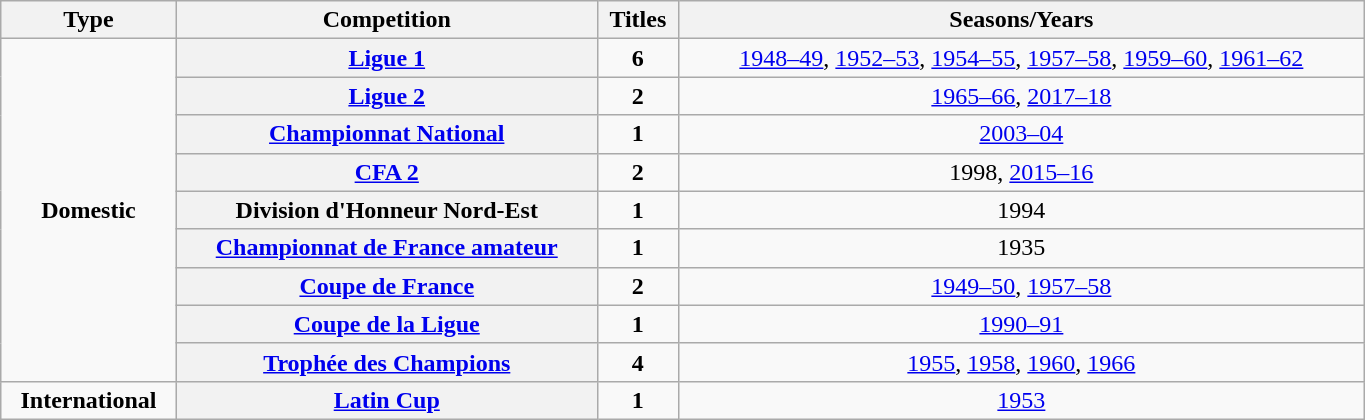<table class="wikitable" width=72% style="text-align:center;font-size:100%;">
<tr>
<th scope=col>Type</th>
<th scope=col>Competition</th>
<th scope=col>Titles</th>
<th scope=col>Seasons/Years</th>
</tr>
<tr>
<td rowspan="9"><strong>Domestic</strong></td>
<th scope=col><a href='#'>Ligue 1</a></th>
<td><strong>6</strong></td>
<td><a href='#'>1948–49</a>, <a href='#'>1952–53</a>, <a href='#'>1954–55</a>, <a href='#'>1957–58</a>, <a href='#'>1959–60</a>, <a href='#'>1961–62</a></td>
</tr>
<tr>
<th scope="col"><a href='#'>Ligue 2</a></th>
<td><strong>2</strong></td>
<td><a href='#'>1965–66</a>, <a href='#'>2017–18</a></td>
</tr>
<tr>
<th scope="col"><a href='#'>Championnat National</a></th>
<td><strong>1</strong></td>
<td><a href='#'>2003–04</a></td>
</tr>
<tr>
<th scope="col"><a href='#'>CFA 2</a></th>
<td><strong>2</strong></td>
<td>1998, <a href='#'>2015–16</a></td>
</tr>
<tr>
<th scope="col">Division d'Honneur Nord-Est</th>
<td><strong>1</strong></td>
<td>1994</td>
</tr>
<tr>
<th scope="col"><a href='#'>Championnat de France amateur</a></th>
<td><strong>1</strong></td>
<td>1935</td>
</tr>
<tr>
<th scope="col"><a href='#'>Coupe de France</a></th>
<td><strong>2</strong></td>
<td><a href='#'>1949–50</a>, <a href='#'>1957–58</a></td>
</tr>
<tr>
<th scope="col"><a href='#'>Coupe de la Ligue</a></th>
<td><strong>1</strong></td>
<td><a href='#'>1990–91</a></td>
</tr>
<tr>
<th scope=col><a href='#'>Trophée des Champions</a></th>
<td><strong>4</strong></td>
<td><a href='#'>1955</a>, <a href='#'>1958</a>, <a href='#'>1960</a>, <a href='#'>1966</a></td>
</tr>
<tr>
<td><strong>International</strong></td>
<th scope="col"><a href='#'>Latin Cup</a></th>
<td><strong>1</strong></td>
<td><a href='#'>1953</a></td>
</tr>
</table>
